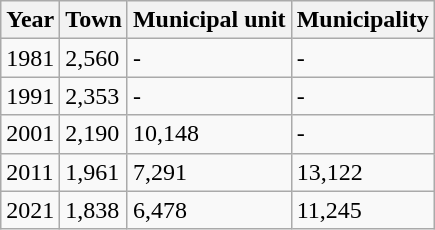<table class=wikitable>
<tr>
<th>Year</th>
<th>Town</th>
<th>Municipal unit</th>
<th>Municipality</th>
</tr>
<tr>
<td>1981</td>
<td>2,560</td>
<td>-</td>
<td>-</td>
</tr>
<tr>
<td>1991</td>
<td>2,353</td>
<td>-</td>
<td>-</td>
</tr>
<tr>
<td>2001</td>
<td>2,190</td>
<td>10,148</td>
<td>-</td>
</tr>
<tr>
<td>2011</td>
<td>1,961</td>
<td>7,291</td>
<td>13,122</td>
</tr>
<tr>
<td>2021</td>
<td>1,838</td>
<td>6,478</td>
<td>11,245</td>
</tr>
</table>
